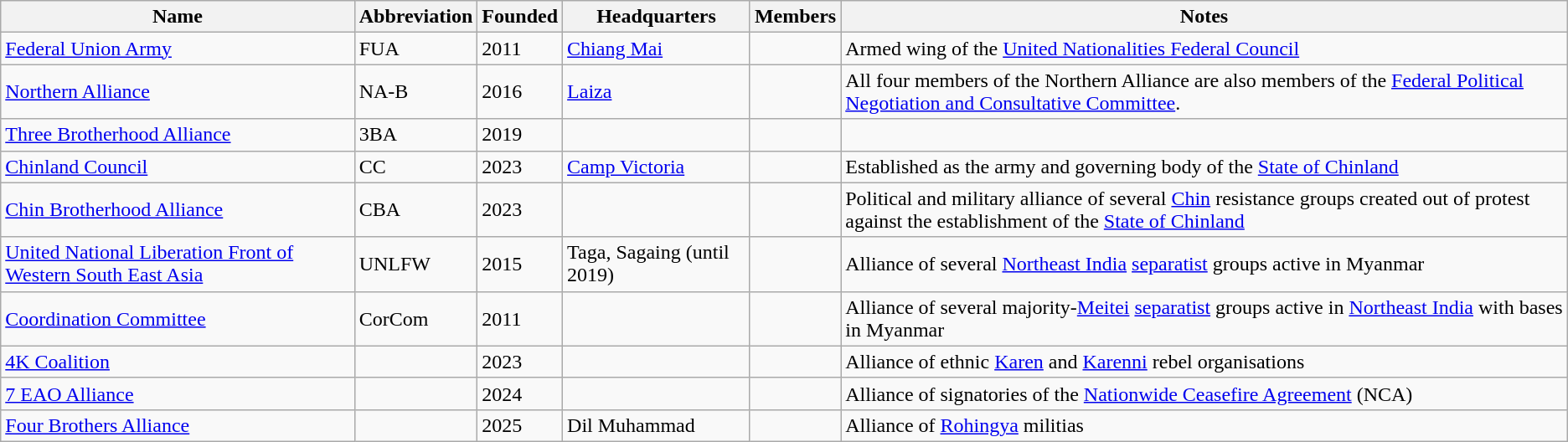<table class="wikitable sortable">
<tr>
<th>Name</th>
<th>Abbreviation</th>
<th>Founded</th>
<th>Headquarters</th>
<th>Members</th>
<th>Notes</th>
</tr>
<tr>
<td> <a href='#'>Federal Union Army</a></td>
<td>FUA</td>
<td>2011</td>
<td><a href='#'>Chiang Mai</a></td>
<td></td>
<td>Armed wing of the <a href='#'>United Nationalities Federal Council</a></td>
</tr>
<tr>
<td><a href='#'>Northern Alliance</a></td>
<td>NA-B</td>
<td>2016</td>
<td><a href='#'>Laiza</a></td>
<td></td>
<td>All four members of the Northern Alliance are also members of the <a href='#'>Federal Political Negotiation and Consultative Committee</a>.</td>
</tr>
<tr>
<td><a href='#'>Three Brotherhood Alliance</a></td>
<td>3BA</td>
<td>2019</td>
<td></td>
<td></td>
<td></td>
</tr>
<tr>
<td> <a href='#'>Chinland Council</a></td>
<td>CC</td>
<td>2023</td>
<td><a href='#'>Camp Victoria</a></td>
<td></td>
<td>Established as the army and governing body of the <a href='#'>State of Chinland</a></td>
</tr>
<tr>
<td><a href='#'>Chin Brotherhood Alliance</a></td>
<td>CBA</td>
<td>2023</td>
<td></td>
<td></td>
<td>Political and military alliance of several <a href='#'>Chin</a> resistance groups created out of protest against the establishment of the <a href='#'>State of Chinland</a></td>
</tr>
<tr>
<td><a href='#'>United National Liberation Front of Western South East Asia</a></td>
<td>UNLFW</td>
<td>2015</td>
<td>Taga, Sagaing (until 2019)</td>
<td></td>
<td>Alliance of several <a href='#'>Northeast India</a> <a href='#'>separatist</a> groups active in Myanmar</td>
</tr>
<tr>
<td><a href='#'>Coordination Committee</a></td>
<td>CorCom</td>
<td>2011</td>
<td></td>
<td></td>
<td>Alliance of several majority-<a href='#'>Meitei</a> <a href='#'>separatist</a> groups active in <a href='#'>Northeast India</a> with bases in Myanmar</td>
</tr>
<tr>
<td><a href='#'>4K Coalition</a></td>
<td></td>
<td>2023</td>
<td></td>
<td></td>
<td>Alliance of ethnic <a href='#'>Karen</a> and <a href='#'>Karenni</a> rebel organisations</td>
</tr>
<tr>
<td><a href='#'>7 EAO Alliance</a></td>
<td></td>
<td>2024</td>
<td></td>
<td></td>
<td>Alliance of signatories of the <a href='#'>Nationwide Ceasefire Agreement</a> (NCA)</td>
</tr>
<tr>
<td><a href='#'>Four Brothers Alliance</a></td>
<td></td>
<td>2025</td>
<td>Dil Muhammad</td>
<td></td>
<td>Alliance of <a href='#'>Rohingya</a> militias</td>
</tr>
</table>
